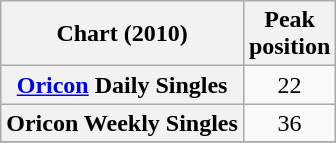<table class="wikitable sortable plainrowheaders">
<tr>
<th scope="col">Chart (2010)</th>
<th scope="col">Peak<br>position</th>
</tr>
<tr>
<th scope="row"><a href='#'>Oricon</a> Daily Singles</th>
<td align="center">22</td>
</tr>
<tr>
<th scope="row">Oricon Weekly Singles</th>
<td align="center">36</td>
</tr>
<tr>
</tr>
</table>
